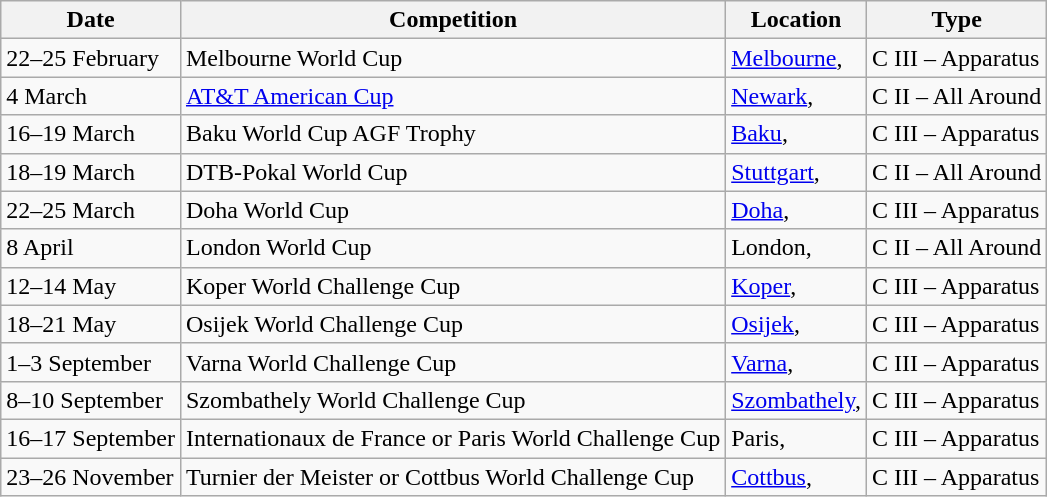<table class="wikitable sortable">
<tr>
<th>Date</th>
<th>Competition</th>
<th>Location</th>
<th>Type</th>
</tr>
<tr>
<td>22–25 February</td>
<td>Melbourne World Cup</td>
<td><a href='#'>Melbourne</a>, </td>
<td>C III – Apparatus</td>
</tr>
<tr>
<td>4 March</td>
<td><a href='#'>AT&T American Cup</a></td>
<td><a href='#'>Newark</a>, </td>
<td>C II – All Around</td>
</tr>
<tr>
<td>16–19 March</td>
<td>Baku World Cup AGF Trophy</td>
<td><a href='#'>Baku</a>, </td>
<td>C III – Apparatus</td>
</tr>
<tr>
<td>18–19 March</td>
<td>DTB-Pokal World Cup</td>
<td><a href='#'>Stuttgart</a>, </td>
<td>C II – All Around</td>
</tr>
<tr>
<td>22–25 March</td>
<td>Doha World Cup</td>
<td><a href='#'>Doha</a>, </td>
<td>C III – Apparatus</td>
</tr>
<tr>
<td>8 April</td>
<td>London World Cup</td>
<td>London, </td>
<td>C II – All Around</td>
</tr>
<tr>
<td>12–14 May</td>
<td>Koper World Challenge Cup</td>
<td><a href='#'>Koper</a>, </td>
<td>C III – Apparatus</td>
</tr>
<tr>
<td>18–21 May</td>
<td>Osijek World Challenge Cup</td>
<td><a href='#'>Osijek</a>, </td>
<td>C III – Apparatus</td>
</tr>
<tr>
<td>1–3 September</td>
<td>Varna World Challenge Cup</td>
<td><a href='#'>Varna</a>, </td>
<td>C III – Apparatus</td>
</tr>
<tr>
<td>8–10 September</td>
<td>Szombathely World Challenge Cup</td>
<td><a href='#'>Szombathely</a>, </td>
<td>C III – Apparatus</td>
</tr>
<tr>
<td>16–17 September</td>
<td>Internationaux de France or Paris World Challenge Cup</td>
<td>Paris, </td>
<td>C III – Apparatus</td>
</tr>
<tr>
<td>23–26 November</td>
<td>Turnier der Meister or Cottbus World Challenge Cup</td>
<td><a href='#'>Cottbus</a>, </td>
<td>C III – Apparatus</td>
</tr>
</table>
